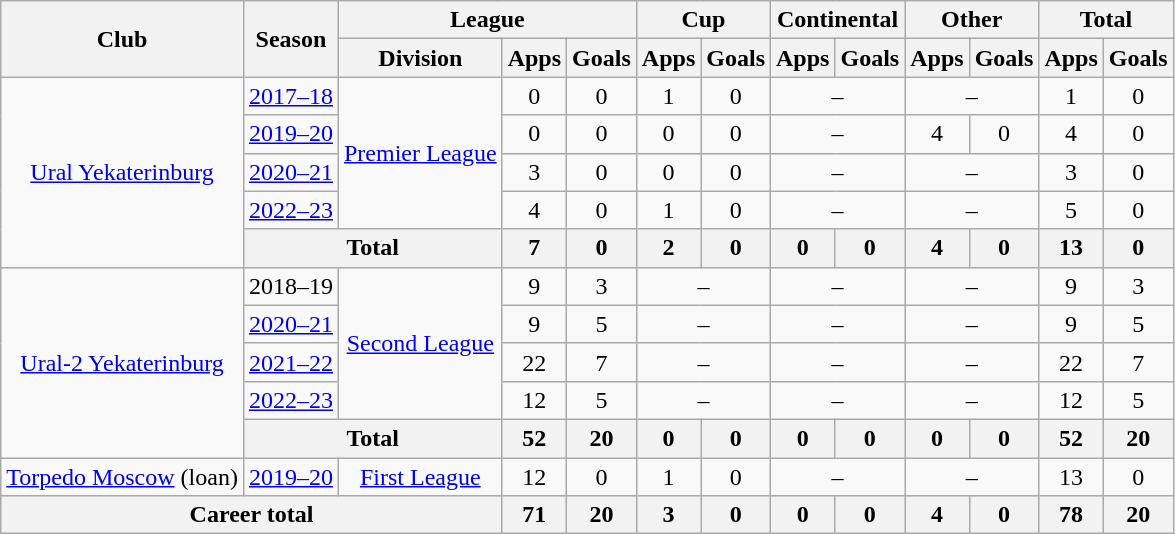<table class="wikitable" style="text-align: center;">
<tr>
<th rowspan=2>Club</th>
<th rowspan=2>Season</th>
<th colspan=3>League</th>
<th colspan=2>Cup</th>
<th colspan=2>Continental</th>
<th colspan=2>Other</th>
<th colspan=2>Total</th>
</tr>
<tr>
<th>Division</th>
<th>Apps</th>
<th>Goals</th>
<th>Apps</th>
<th>Goals</th>
<th>Apps</th>
<th>Goals</th>
<th>Apps</th>
<th>Goals</th>
<th>Apps</th>
<th>Goals</th>
</tr>
<tr>
<td rowspan="5"><a href='#'>Ural Yekaterinburg</a></td>
<td><a href='#'>2017–18</a></td>
<td rowspan="4"><a href='#'>Premier League</a></td>
<td>0</td>
<td>0</td>
<td>1</td>
<td>0</td>
<td colspan=2>–</td>
<td colspan=2>–</td>
<td>1</td>
<td>0</td>
</tr>
<tr>
<td><a href='#'>2019–20</a></td>
<td>0</td>
<td>0</td>
<td>0</td>
<td>0</td>
<td colspan=2>–</td>
<td>4</td>
<td>0</td>
<td>4</td>
<td>0</td>
</tr>
<tr>
<td><a href='#'>2020–21</a></td>
<td>3</td>
<td>0</td>
<td>0</td>
<td>0</td>
<td colspan=2>–</td>
<td colspan=2>–</td>
<td>3</td>
<td>0</td>
</tr>
<tr>
<td><a href='#'>2022–23</a></td>
<td>4</td>
<td>0</td>
<td>1</td>
<td>0</td>
<td colspan=2>–</td>
<td colspan=2>–</td>
<td>5</td>
<td>0</td>
</tr>
<tr>
<th colspan=2>Total</th>
<th>7</th>
<th>0</th>
<th>2</th>
<th>0</th>
<th>0</th>
<th>0</th>
<th>4</th>
<th>0</th>
<th>13</th>
<th>0</th>
</tr>
<tr>
<td rowspan="5"><a href='#'>Ural-2 Yekaterinburg</a></td>
<td>2018–19</td>
<td rowspan="4"><a href='#'>Second League</a></td>
<td>9</td>
<td>3</td>
<td colspan=2>–</td>
<td colspan=2>–</td>
<td colspan=2>–</td>
<td>9</td>
<td>3</td>
</tr>
<tr>
<td><a href='#'>2020–21</a></td>
<td>9</td>
<td>5</td>
<td colspan=2>–</td>
<td colspan=2>–</td>
<td colspan=2>–</td>
<td>9</td>
<td>5</td>
</tr>
<tr>
<td><a href='#'>2021–22</a></td>
<td>22</td>
<td>7</td>
<td colspan=2>–</td>
<td colspan=2>–</td>
<td colspan=2>–</td>
<td>22</td>
<td>7</td>
</tr>
<tr>
<td><a href='#'>2022–23</a></td>
<td>12</td>
<td>5</td>
<td colspan=2>–</td>
<td colspan=2>–</td>
<td colspan=2>–</td>
<td>12</td>
<td>5</td>
</tr>
<tr>
<th colspan=2>Total</th>
<th>52</th>
<th>20</th>
<th>0</th>
<th>0</th>
<th>0</th>
<th>0</th>
<th>0</th>
<th>0</th>
<th>52</th>
<th>20</th>
</tr>
<tr>
<td><a href='#'>Torpedo Moscow</a> (loan)</td>
<td><a href='#'>2019–20</a></td>
<td><a href='#'>First League</a></td>
<td>12</td>
<td>0</td>
<td>1</td>
<td>0</td>
<td colspan=2>–</td>
<td colspan=2>–</td>
<td>13</td>
<td>0</td>
</tr>
<tr>
<th colspan=3>Career total</th>
<th>71</th>
<th>20</th>
<th>3</th>
<th>0</th>
<th>0</th>
<th>0</th>
<th>4</th>
<th>0</th>
<th>78</th>
<th>20</th>
</tr>
</table>
